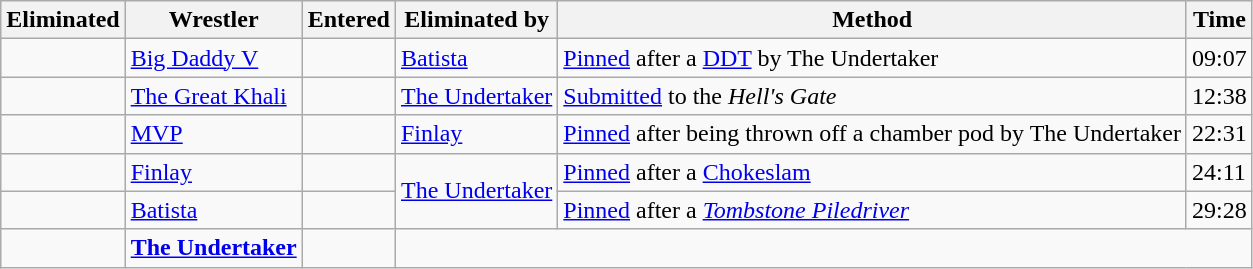<table class="wikitable sortable">
<tr>
<th>Eliminated</th>
<th>Wrestler</th>
<th>Entered</th>
<th>Eliminated by</th>
<th>Method</th>
<th>Time</th>
</tr>
<tr>
<td></td>
<td><a href='#'>Big Daddy V</a></td>
<td></td>
<td><a href='#'>Batista</a></td>
<td><a href='#'>Pinned</a> after a <a href='#'>DDT</a> by The Undertaker</td>
<td>09:07</td>
</tr>
<tr>
<td></td>
<td><a href='#'>The Great Khali</a></td>
<td></td>
<td><a href='#'>The Undertaker</a></td>
<td><a href='#'>Submitted</a> to the <em>Hell's Gate</em></td>
<td>12:38</td>
</tr>
<tr>
<td></td>
<td><a href='#'>MVP</a></td>
<td></td>
<td><a href='#'>Finlay</a></td>
<td><a href='#'>Pinned</a> after being thrown off a chamber pod by The Undertaker</td>
<td>22:31</td>
</tr>
<tr>
<td></td>
<td><a href='#'>Finlay</a></td>
<td></td>
<td rowspan=2><a href='#'>The Undertaker</a></td>
<td><a href='#'>Pinned</a> after a <a href='#'>Chokeslam</a></td>
<td>24:11</td>
</tr>
<tr>
<td></td>
<td><a href='#'>Batista</a></td>
<td></td>
<td><a href='#'>Pinned</a> after a <em><a href='#'>Tombstone Piledriver</a></em></td>
<td>29:28</td>
</tr>
<tr>
<td></td>
<td><strong><a href='#'>The Undertaker</a></strong></td>
<td></td>
<td colspan="3"></td>
</tr>
</table>
